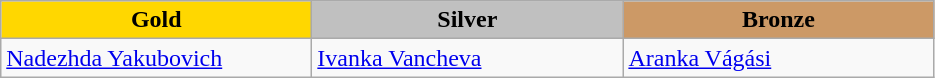<table class="wikitable" style="text-align:left">
<tr align="center">
<td width=200 bgcolor=gold><strong>Gold</strong></td>
<td width=200 bgcolor=silver><strong>Silver</strong></td>
<td width=200 bgcolor=CC9966><strong>Bronze</strong></td>
</tr>
<tr>
<td><a href='#'>Nadezhda Yakubovich</a><br><em></em></td>
<td><a href='#'>Ivanka Vancheva</a><br><em></em></td>
<td><a href='#'>Aranka Vágási</a><br><em></em></td>
</tr>
</table>
